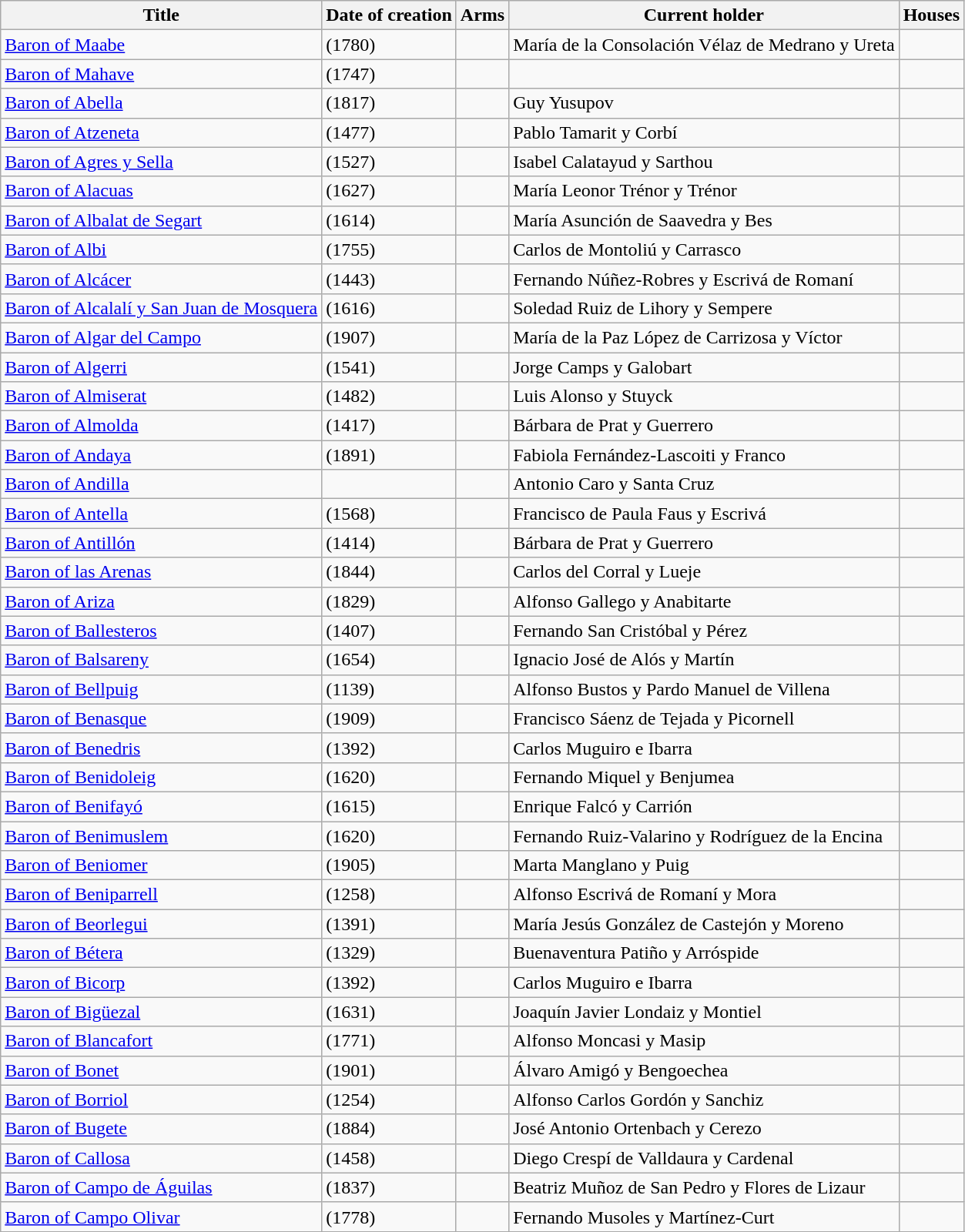<table class="wikitable sortable">
<tr>
<th>Title</th>
<th>Date of creation</th>
<th>Arms</th>
<th>Current holder</th>
<th>Houses</th>
</tr>
<tr>
<td><a href='#'>Baron of Maabe</a></td>
<td>(1780)</td>
<td></td>
<td>María de la Consolación Vélaz de Medrano y Ureta</td>
<td></td>
</tr>
<tr>
<td><a href='#'>Baron of Mahave</a></td>
<td>(1747)</td>
<td><br></td>
<td></td>
<td></td>
</tr>
<tr>
<td><a href='#'>Baron of Abella</a></td>
<td>(1817)</td>
<td></td>
<td>Guy Yusupov</td>
<td></td>
</tr>
<tr>
<td><a href='#'>Baron of Atzeneta</a></td>
<td>(1477)</td>
<td></td>
<td>Pablo Tamarit y Corbí</td>
<td></td>
</tr>
<tr>
<td><a href='#'>Baron of Agres y Sella</a></td>
<td>(1527)</td>
<td></td>
<td>Isabel Calatayud y Sarthou</td>
<td></td>
</tr>
<tr>
<td><a href='#'>Baron of Alacuas</a></td>
<td>(1627)</td>
<td></td>
<td>María Leonor Trénor y Trénor</td>
<td></td>
</tr>
<tr>
<td><a href='#'>Baron of Albalat de Segart</a></td>
<td>(1614)</td>
<td></td>
<td>María Asunción de Saavedra y Bes</td>
<td></td>
</tr>
<tr>
<td><a href='#'>Baron of Albi</a></td>
<td>(1755)</td>
<td></td>
<td>Carlos de Montoliú y Carrasco</td>
<td></td>
</tr>
<tr>
<td><a href='#'>Baron of Alcácer</a></td>
<td>(1443)</td>
<td></td>
<td>Fernando Núñez-Robres y Escrivá de Romaní</td>
<td></td>
</tr>
<tr>
<td><a href='#'>Baron of Alcalalí y San Juan de Mosquera</a></td>
<td>(1616)</td>
<td></td>
<td>Soledad Ruiz de Lihory y Sempere</td>
<td></td>
</tr>
<tr>
<td><a href='#'>Baron of Algar del Campo</a></td>
<td>(1907)</td>
<td></td>
<td>María de la Paz López de Carrizosa y Víctor</td>
<td></td>
</tr>
<tr>
<td><a href='#'>Baron of Algerri</a></td>
<td>(1541)</td>
<td></td>
<td>Jorge Camps y Galobart</td>
<td></td>
</tr>
<tr>
<td><a href='#'>Baron of Almiserat</a></td>
<td>(1482)</td>
<td></td>
<td>Luis Alonso y Stuyck</td>
<td></td>
</tr>
<tr>
<td><a href='#'>Baron of Almolda</a></td>
<td>(1417)</td>
<td></td>
<td>Bárbara de Prat y Guerrero</td>
<td></td>
</tr>
<tr>
<td><a href='#'>Baron of Andaya</a></td>
<td>(1891)</td>
<td></td>
<td>Fabiola Fernández-Lascoiti y Franco</td>
<td></td>
</tr>
<tr>
<td><a href='#'>Baron of Andilla</a></td>
<td></td>
<td></td>
<td>Antonio Caro y Santa Cruz</td>
<td></td>
</tr>
<tr>
<td><a href='#'>Baron of Antella</a></td>
<td>(1568)</td>
<td></td>
<td>Francisco de Paula Faus y Escrivá</td>
<td></td>
</tr>
<tr>
<td><a href='#'>Baron of Antillón</a></td>
<td>(1414)</td>
<td></td>
<td>Bárbara de Prat y Guerrero</td>
<td></td>
</tr>
<tr>
<td><a href='#'>Baron of las Arenas</a></td>
<td>(1844)</td>
<td></td>
<td>Carlos del Corral y Lueje</td>
<td></td>
</tr>
<tr>
<td><a href='#'>Baron of Ariza</a></td>
<td>(1829)</td>
<td></td>
<td>Alfonso Gallego y Anabitarte</td>
<td></td>
</tr>
<tr>
<td><a href='#'>Baron of Ballesteros</a></td>
<td>(1407)</td>
<td></td>
<td>Fernando San Cristóbal y Pérez</td>
<td></td>
</tr>
<tr>
<td><a href='#'>Baron of Balsareny</a></td>
<td>(1654)</td>
<td></td>
<td>Ignacio José de Alós y Martín</td>
<td></td>
</tr>
<tr>
<td><a href='#'>Baron of Bellpuig</a></td>
<td>(1139)</td>
<td></td>
<td>Alfonso Bustos y Pardo Manuel de Villena</td>
<td></td>
</tr>
<tr>
<td><a href='#'>Baron of Benasque</a></td>
<td>(1909)</td>
<td></td>
<td>Francisco Sáenz de Tejada y Picornell</td>
<td></td>
</tr>
<tr>
<td><a href='#'>Baron of Benedris</a></td>
<td>(1392)</td>
<td></td>
<td>Carlos Muguiro e Ibarra</td>
<td></td>
</tr>
<tr>
<td><a href='#'>Baron of Benidoleig</a></td>
<td>(1620)</td>
<td></td>
<td>Fernando Miquel y Benjumea</td>
<td></td>
</tr>
<tr>
<td><a href='#'>Baron of Benifayó</a></td>
<td>(1615)</td>
<td></td>
<td>Enrique Falcó y Carrión</td>
<td></td>
</tr>
<tr>
<td><a href='#'>Baron of Benimuslem</a></td>
<td>(1620)</td>
<td></td>
<td>Fernando Ruiz-Valarino y Rodríguez de la Encina</td>
<td></td>
</tr>
<tr>
<td><a href='#'>Baron of Beniomer</a></td>
<td>(1905)</td>
<td></td>
<td>Marta Manglano y Puig</td>
<td></td>
</tr>
<tr>
<td><a href='#'>Baron of Beniparrell</a></td>
<td>(1258)</td>
<td></td>
<td>Alfonso Escrivá de Romaní y Mora</td>
<td></td>
</tr>
<tr>
<td><a href='#'>Baron of Beorlegui</a></td>
<td>(1391)</td>
<td></td>
<td>María Jesús González de Castejón y Moreno</td>
<td></td>
</tr>
<tr>
<td><a href='#'>Baron of Bétera</a></td>
<td>(1329)</td>
<td></td>
<td>Buenaventura Patiño y Arróspide</td>
<td></td>
</tr>
<tr>
<td><a href='#'>Baron of Bicorp</a></td>
<td>(1392)</td>
<td></td>
<td>Carlos Muguiro e Ibarra</td>
<td></td>
</tr>
<tr>
<td><a href='#'>Baron of Bigüezal</a></td>
<td>(1631)</td>
<td></td>
<td>Joaquín Javier Londaiz y Montiel</td>
<td></td>
</tr>
<tr>
<td><a href='#'>Baron of Blancafort</a></td>
<td>(1771)</td>
<td></td>
<td>Alfonso Moncasi y Masip</td>
<td></td>
</tr>
<tr>
<td><a href='#'>Baron of Bonet</a></td>
<td>(1901)</td>
<td></td>
<td>Álvaro Amigó y Bengoechea</td>
<td></td>
</tr>
<tr>
<td><a href='#'>Baron of Borriol</a></td>
<td>(1254)</td>
<td></td>
<td>Alfonso Carlos Gordón y Sanchiz</td>
<td></td>
</tr>
<tr>
<td><a href='#'>Baron of Bugete</a></td>
<td>(1884)</td>
<td></td>
<td>José Antonio Ortenbach y Cerezo</td>
<td></td>
</tr>
<tr>
<td><a href='#'>Baron of Callosa</a></td>
<td>(1458)</td>
<td></td>
<td>Diego Crespí de Valldaura y Cardenal</td>
<td></td>
</tr>
<tr>
<td><a href='#'>Baron of Campo de Águilas</a></td>
<td>(1837)</td>
<td></td>
<td>Beatriz Muñoz de San Pedro y Flores de Lizaur</td>
<td></td>
</tr>
<tr>
<td><a href='#'>Baron of Campo Olivar</a></td>
<td>(1778)</td>
<td></td>
<td>Fernando Musoles y Martínez-Curt</td>
<td></td>
</tr>
<tr>
</tr>
</table>
